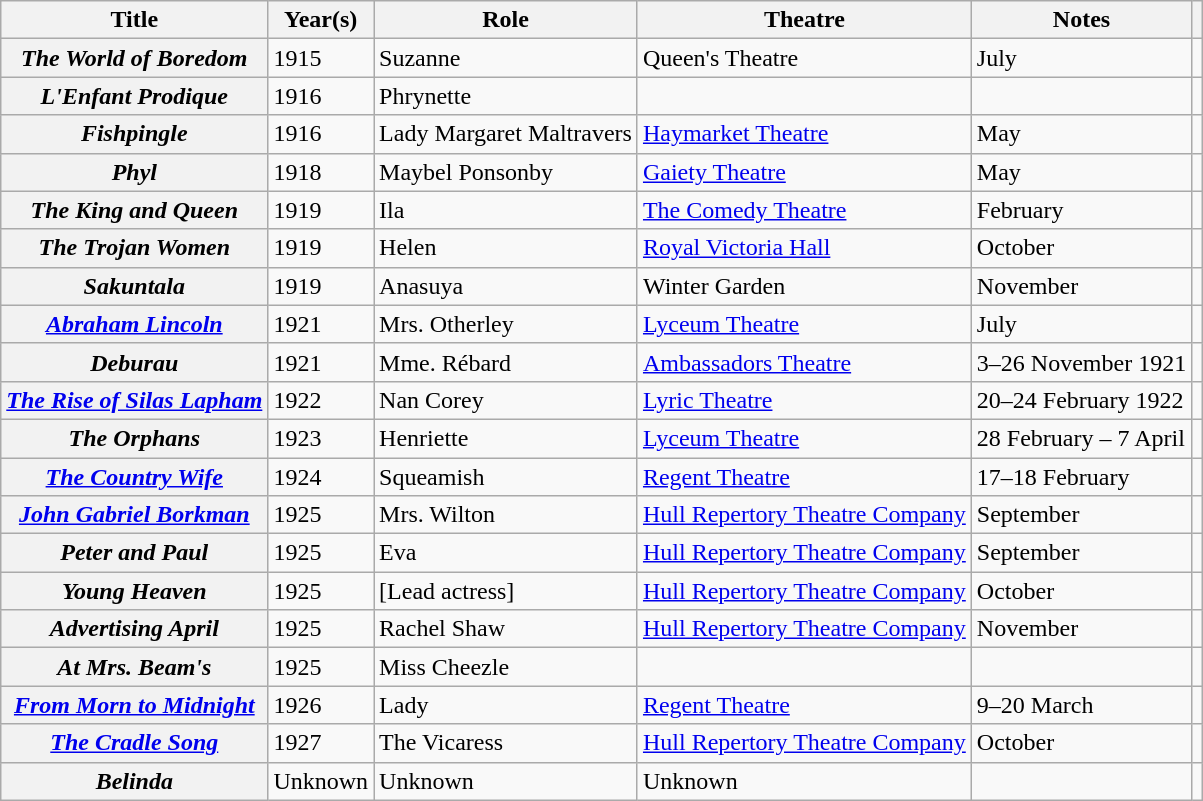<table class="wikitable plainrowheaders sortable">
<tr>
<th scope="col">Title</th>
<th scope="col">Year(s)</th>
<th scope="col">Role</th>
<th scope="col">Theatre</th>
<th scope=col class="unsortable">Notes</th>
<th scope=col class="unsortable"></th>
</tr>
<tr>
<th scope=row><em>The World of Boredom</em></th>
<td>1915</td>
<td>Suzanne</td>
<td>Queen's Theatre</td>
<td>July</td>
<td style="text-align:center;"></td>
</tr>
<tr>
<th scope=row><em>L'Enfant Prodique</em></th>
<td>1916</td>
<td>Phrynette</td>
<td></td>
<td></td>
<td style="text-align:center;"></td>
</tr>
<tr>
<th scope=row><em>Fishpingle</em></th>
<td>1916</td>
<td>Lady Margaret Maltravers</td>
<td><a href='#'>Haymarket Theatre</a></td>
<td>May</td>
<td style="text-align:center;"></td>
</tr>
<tr>
<th scope=row><em>Phyl</em></th>
<td>1918</td>
<td>Maybel Ponsonby</td>
<td><a href='#'>Gaiety Theatre</a></td>
<td>May</td>
<td style="text-align:center;"></td>
</tr>
<tr>
<th scope=row><em>The King and Queen</em></th>
<td>1919</td>
<td>Ila</td>
<td><a href='#'>The Comedy Theatre</a></td>
<td>February</td>
<td style="text-align:center;"></td>
</tr>
<tr>
<th scope=row><em>The Trojan Women</em></th>
<td>1919</td>
<td>Helen</td>
<td><a href='#'>Royal Victoria Hall</a></td>
<td>October</td>
<td style="text-align:center;"></td>
</tr>
<tr>
<th scope=row><em>Sakuntala</em></th>
<td>1919</td>
<td>Anasuya</td>
<td>Winter Garden</td>
<td>November</td>
<td style="text-align:center;"></td>
</tr>
<tr>
<th scope=row><em><a href='#'>Abraham Lincoln</a></em></th>
<td>1921</td>
<td>Mrs. Otherley</td>
<td><a href='#'>Lyceum Theatre</a></td>
<td>July</td>
<td style="text-align:center;"></td>
</tr>
<tr>
<th scope=row><em>Deburau</em></th>
<td>1921</td>
<td>Mme. Rébard</td>
<td><a href='#'>Ambassadors Theatre</a></td>
<td>3–26 November 1921</td>
<td style="text-align:center;"></td>
</tr>
<tr>
<th scope=row><em><a href='#'>The Rise of Silas Lapham</a></em></th>
<td>1922</td>
<td>Nan Corey</td>
<td><a href='#'>Lyric Theatre</a></td>
<td>20–24 February 1922</td>
<td style="text-align:center;"></td>
</tr>
<tr>
<th scope=row><em>The Orphans</em></th>
<td>1923</td>
<td>Henriette</td>
<td><a href='#'>Lyceum Theatre</a></td>
<td>28 February – 7 April</td>
<td style="text-align:center;"></td>
</tr>
<tr>
<th scope=row><em><a href='#'>The Country Wife</a></em></th>
<td>1924</td>
<td>Squeamish</td>
<td><a href='#'>Regent Theatre</a></td>
<td>17–18 February</td>
<td style="text-align:center;"></td>
</tr>
<tr>
<th scope=row><em><a href='#'>John Gabriel Borkman</a></em></th>
<td>1925</td>
<td>Mrs. Wilton</td>
<td><a href='#'>Hull Repertory Theatre Company</a></td>
<td>September</td>
<td style="text-align:center;"></td>
</tr>
<tr>
<th scope=row><em>Peter and Paul</em></th>
<td>1925</td>
<td>Eva</td>
<td><a href='#'>Hull Repertory Theatre Company</a></td>
<td>September</td>
<td style="text-align:center;"></td>
</tr>
<tr>
<th scope=row><em>Young Heaven</em></th>
<td>1925</td>
<td>[Lead actress]</td>
<td><a href='#'>Hull Repertory Theatre Company</a></td>
<td>October</td>
<td style="text-align:center;"></td>
</tr>
<tr>
<th scope=row><em>Advertising April</em></th>
<td>1925</td>
<td>Rachel Shaw</td>
<td><a href='#'>Hull Repertory Theatre Company</a></td>
<td>November</td>
<td style="text-align:center;"></td>
</tr>
<tr>
<th scope=row><em>At Mrs. Beam's</em></th>
<td>1925</td>
<td>Miss Cheezle</td>
<td></td>
<td></td>
<td style="text-align:center;"></td>
</tr>
<tr>
<th scope=row><em><a href='#'>From Morn to Midnight</a></em></th>
<td>1926</td>
<td>Lady</td>
<td><a href='#'>Regent Theatre</a></td>
<td>9–20 March</td>
<td style="text-align:center;"></td>
</tr>
<tr>
<th scope=row><em><a href='#'>The Cradle Song</a></em></th>
<td>1927</td>
<td>The Vicaress</td>
<td><a href='#'>Hull Repertory Theatre Company</a></td>
<td>October</td>
<td style="text-align:center;"></td>
</tr>
<tr>
<th scope=row><em>Belinda</em></th>
<td>Unknown</td>
<td>Unknown</td>
<td>Unknown</td>
<td></td>
<td style="text-align:center;"></td>
</tr>
</table>
